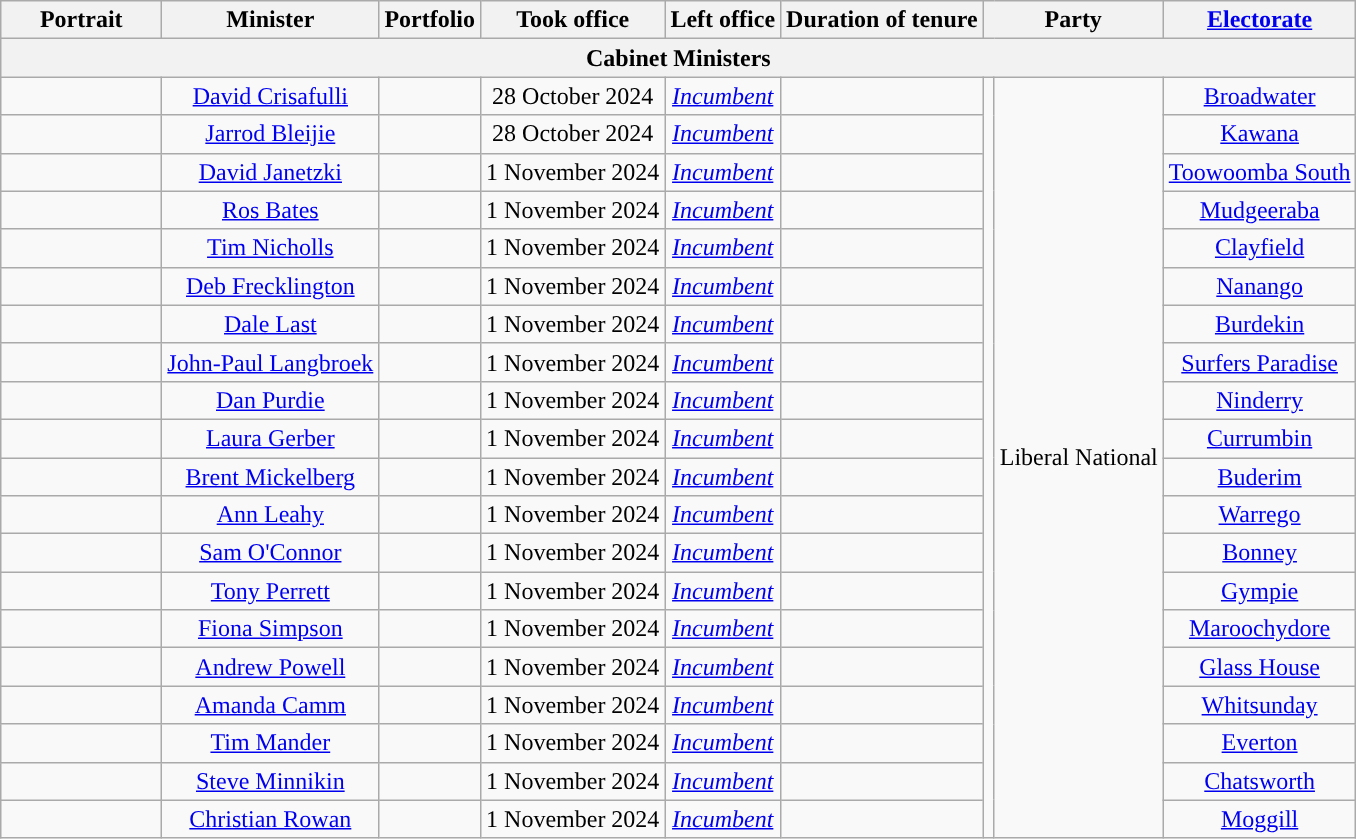<table class="wikitable sortable" style="border:#555; text-align:center; ">
<tr>
<th class="unsortable" style="width:100px;">Portrait</th>
<th>Minister</th>
<th>Portfolio</th>
<th>Took office</th>
<th>Left office</th>
<th>Duration of tenure</th>
<th colspan="2" class="unsortable" style="width:5px;">Party</th>
<th><a href='#'>Electorate</a></th>
</tr>
<tr>
<th colspan="9">Cabinet Ministers</th>
</tr>
<tr>
<td></td>
<td><a href='#'>David Crisafulli</a></td>
<td></td>
<td>28 October 2024</td>
<td><em><a href='#'>Incumbent</a></em></td>
<td></td>
<td rowspan=20; style="background-color: "></td>
<td rowspan="20">Liberal National</td>
<td><a href='#'>Broadwater</a></td>
</tr>
<tr>
<td></td>
<td><a href='#'>Jarrod Bleijie</a></td>
<td></td>
<td>28 October 2024</td>
<td><em><a href='#'>Incumbent</a></em></td>
<td></td>
<td><a href='#'>Kawana</a></td>
</tr>
<tr>
<td></td>
<td><a href='#'>David Janetzki</a></td>
<td></td>
<td>1 November 2024</td>
<td><em><a href='#'>Incumbent</a></em></td>
<td></td>
<td><a href='#'>Toowoomba South</a></td>
</tr>
<tr>
<td></td>
<td><a href='#'>Ros Bates</a></td>
<td></td>
<td>1 November 2024</td>
<td><em><a href='#'>Incumbent</a></em></td>
<td></td>
<td><a href='#'>Mudgeeraba</a></td>
</tr>
<tr>
<td></td>
<td><a href='#'>Tim Nicholls</a></td>
<td></td>
<td>1 November 2024</td>
<td><em><a href='#'>Incumbent</a></em></td>
<td></td>
<td><a href='#'>Clayfield</a></td>
</tr>
<tr>
<td></td>
<td><a href='#'>Deb Frecklington</a></td>
<td></td>
<td>1 November 2024</td>
<td><em><a href='#'>Incumbent</a></em></td>
<td></td>
<td><a href='#'>Nanango</a></td>
</tr>
<tr>
<td></td>
<td><a href='#'>Dale Last</a></td>
<td></td>
<td>1 November 2024</td>
<td><em><a href='#'>Incumbent</a></em></td>
<td></td>
<td><a href='#'>Burdekin</a></td>
</tr>
<tr>
<td></td>
<td><a href='#'>John-Paul Langbroek</a></td>
<td></td>
<td>1 November 2024</td>
<td><em><a href='#'>Incumbent</a></em></td>
<td></td>
<td><a href='#'>Surfers Paradise</a></td>
</tr>
<tr>
<td></td>
<td><a href='#'>Dan Purdie</a></td>
<td></td>
<td>1 November 2024</td>
<td><em><a href='#'>Incumbent</a></em></td>
<td></td>
<td><a href='#'>Ninderry</a></td>
</tr>
<tr>
<td></td>
<td><a href='#'>Laura Gerber</a></td>
<td></td>
<td>1 November 2024</td>
<td><em><a href='#'>Incumbent</a></em></td>
<td></td>
<td><a href='#'>Currumbin</a></td>
</tr>
<tr>
<td></td>
<td><a href='#'>Brent Mickelberg</a></td>
<td></td>
<td>1 November 2024</td>
<td><em><a href='#'>Incumbent</a></em></td>
<td></td>
<td><a href='#'>Buderim</a></td>
</tr>
<tr>
<td></td>
<td><a href='#'>Ann Leahy</a></td>
<td></td>
<td>1 November 2024</td>
<td><em><a href='#'>Incumbent</a></em></td>
<td></td>
<td><a href='#'>Warrego</a></td>
</tr>
<tr>
<td></td>
<td><a href='#'>Sam O'Connor</a></td>
<td></td>
<td>1 November 2024</td>
<td><em><a href='#'>Incumbent</a></em></td>
<td></td>
<td><a href='#'>Bonney</a></td>
</tr>
<tr>
<td></td>
<td><a href='#'>Tony Perrett</a></td>
<td></td>
<td>1 November 2024</td>
<td><em><a href='#'>Incumbent</a></em></td>
<td></td>
<td><a href='#'>Gympie</a></td>
</tr>
<tr>
<td></td>
<td><a href='#'>Fiona Simpson</a></td>
<td></td>
<td>1 November 2024</td>
<td><em><a href='#'>Incumbent</a></em></td>
<td></td>
<td><a href='#'>Maroochydore</a></td>
</tr>
<tr>
<td></td>
<td><a href='#'>Andrew Powell</a></td>
<td></td>
<td>1 November 2024</td>
<td><em><a href='#'>Incumbent</a></em></td>
<td></td>
<td><a href='#'>Glass House</a></td>
</tr>
<tr>
<td></td>
<td><a href='#'>Amanda Camm</a></td>
<td></td>
<td>1 November 2024</td>
<td><em><a href='#'>Incumbent</a></em></td>
<td></td>
<td><a href='#'>Whitsunday</a></td>
</tr>
<tr>
<td></td>
<td><a href='#'>Tim Mander</a></td>
<td></td>
<td>1 November 2024</td>
<td><em><a href='#'>Incumbent</a></em></td>
<td></td>
<td><a href='#'>Everton</a></td>
</tr>
<tr>
<td></td>
<td><a href='#'>Steve Minnikin</a></td>
<td></td>
<td>1 November 2024</td>
<td><em><a href='#'>Incumbent</a></em></td>
<td></td>
<td><a href='#'>Chatsworth</a></td>
</tr>
<tr>
<td></td>
<td><a href='#'>Christian Rowan</a></td>
<td></td>
<td>1 November 2024</td>
<td><em><a href='#'>Incumbent</a></em></td>
<td></td>
<td><a href='#'>Moggill</a></td>
</tr>
</table>
